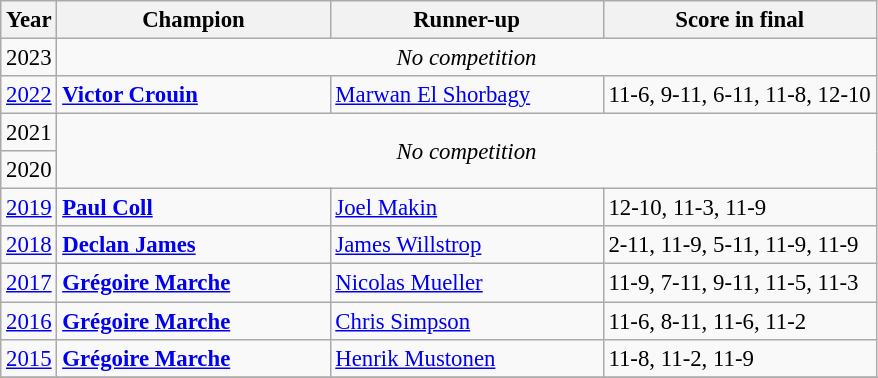<table class="wikitable" style="font-size: 95%;">
<tr>
<th>Year</th>
<th width="175">Champion</th>
<th width="175">Runner-up</th>
<th width="175">Score in final</th>
</tr>
<tr>
<td>2023</td>
<td rowspan=1 colspan=3 align="center"><em>No competition</em></td>
</tr>
<tr>
<td><a href='#'>2022</a></td>
<td> <strong><a href='#'>Victor Crouin</a> </strong></td>
<td> <a href='#'>Marwan El Shorbagy</a></td>
<td>11-6, 9-11, 6-11, 11-8, 12-10</td>
</tr>
<tr>
<td>2021</td>
<td rowspan=2 colspan=3 align="center"><em>No competition</em></td>
</tr>
<tr>
<td>2020</td>
</tr>
<tr>
<td><a href='#'>2019</a></td>
<td> <strong><a href='#'>Paul Coll</a> </strong></td>
<td> <a href='#'>Joel Makin</a></td>
<td>12-10, 11-3, 11-9</td>
</tr>
<tr>
<td><a href='#'>2018</a></td>
<td> <strong><a href='#'>Declan James</a> </strong></td>
<td> <a href='#'>James Willstrop</a></td>
<td>2-11, 11-9, 5-11, 11-9, 11-9</td>
</tr>
<tr>
<td><a href='#'>2017</a></td>
<td> <strong><a href='#'>Grégoire Marche</a> </strong></td>
<td> <a href='#'>Nicolas Mueller</a></td>
<td>11-9, 7-11, 9-11, 11-5, 11-3</td>
</tr>
<tr>
<td><a href='#'>2016</a></td>
<td> <strong><a href='#'>Grégoire Marche</a> </strong></td>
<td> <a href='#'>Chris Simpson</a></td>
<td>11-6, 8-11, 11-6, 11-2</td>
</tr>
<tr>
<td><a href='#'>2015</a></td>
<td> <strong><a href='#'>Grégoire Marche</a> </strong></td>
<td> <a href='#'>Henrik Mustonen</a></td>
<td>11-8, 11-2, 11-9</td>
</tr>
<tr>
</tr>
</table>
